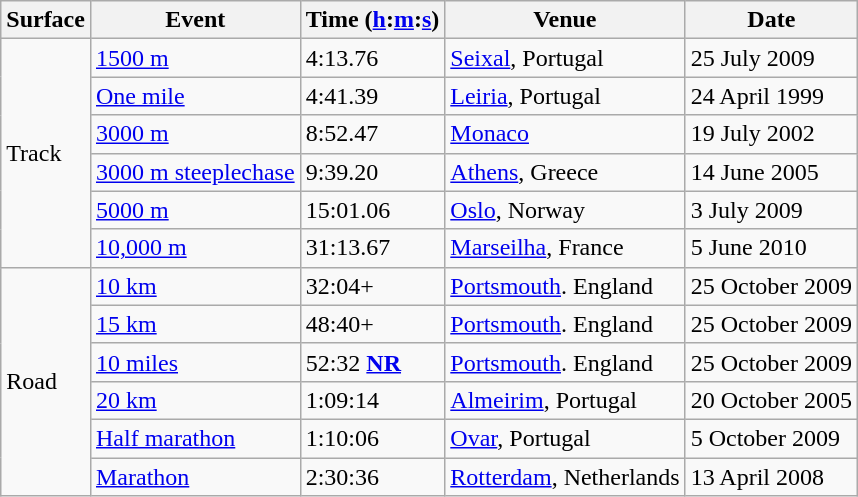<table class="wikitable">
<tr>
<th>Surface</th>
<th>Event</th>
<th>Time (<a href='#'>h</a>:<a href='#'>m</a>:<a href='#'>s</a>)</th>
<th>Venue</th>
<th>Date</th>
</tr>
<tr>
<td rowspan=6>Track</td>
<td><a href='#'>1500 m</a></td>
<td>4:13.76</td>
<td><a href='#'>Seixal</a>, Portugal</td>
<td>25 July 2009</td>
</tr>
<tr>
<td><a href='#'>One mile</a></td>
<td>4:41.39</td>
<td><a href='#'>Leiria</a>, Portugal</td>
<td>24 April 1999</td>
</tr>
<tr>
<td><a href='#'>3000 m</a></td>
<td>8:52.47</td>
<td><a href='#'>Monaco</a></td>
<td>19 July 2002</td>
</tr>
<tr>
<td><a href='#'>3000 m steeplechase</a></td>
<td>9:39.20</td>
<td><a href='#'>Athens</a>, Greece</td>
<td>14 June 2005</td>
</tr>
<tr>
<td><a href='#'>5000 m</a></td>
<td>15:01.06</td>
<td><a href='#'>Oslo</a>, Norway</td>
<td>3 July 2009</td>
</tr>
<tr>
<td><a href='#'>10,000 m</a></td>
<td>31:13.67</td>
<td><a href='#'>Marseilha</a>, France</td>
<td>5 June 2010</td>
</tr>
<tr>
<td rowspan=6>Road</td>
<td><a href='#'>10 km</a></td>
<td>32:04+</td>
<td><a href='#'>Portsmouth</a>. England</td>
<td>25 October 2009</td>
</tr>
<tr>
<td><a href='#'>15 km</a></td>
<td>48:40+</td>
<td><a href='#'>Portsmouth</a>. England</td>
<td>25 October 2009</td>
</tr>
<tr>
<td><a href='#'>10 miles</a></td>
<td>52:32 <strong><a href='#'>NR</a></strong></td>
<td><a href='#'>Portsmouth</a>. England</td>
<td>25 October 2009</td>
</tr>
<tr>
<td><a href='#'>20 km</a></td>
<td>1:09:14</td>
<td><a href='#'>Almeirim</a>, Portugal</td>
<td>20 October 2005</td>
</tr>
<tr>
<td><a href='#'>Half marathon</a></td>
<td>1:10:06</td>
<td><a href='#'>Ovar</a>, Portugal</td>
<td>5 October 2009</td>
</tr>
<tr>
<td><a href='#'>Marathon</a></td>
<td>2:30:36</td>
<td><a href='#'>Rotterdam</a>, Netherlands</td>
<td>13 April 2008</td>
</tr>
</table>
